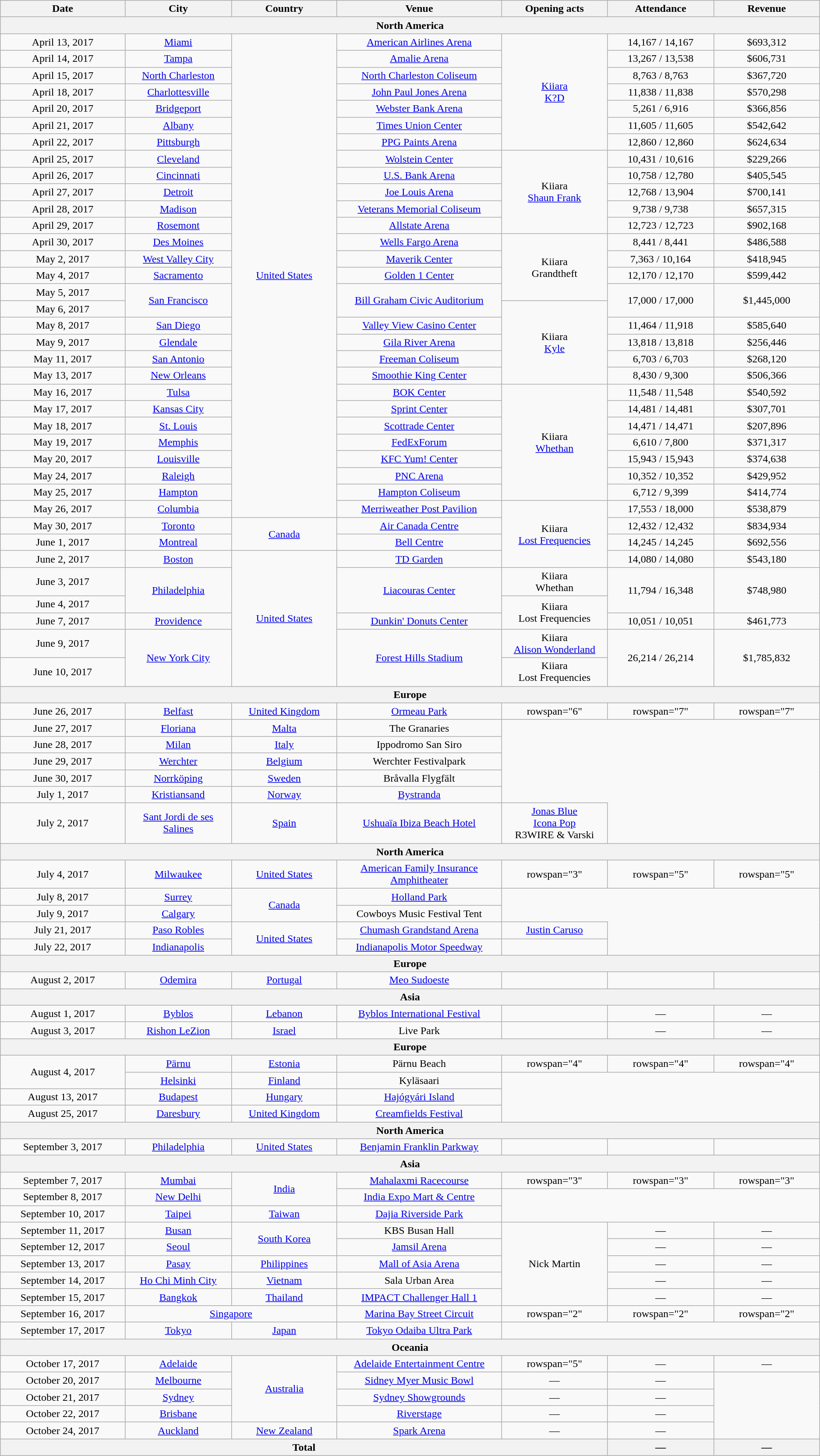<table class="wikitable" style="text-align:center;">
<tr>
<th scope="col" style="width:12em;">Date</th>
<th scope="col" style="width:10em;">City</th>
<th scope="col" style="width:10em;">Country</th>
<th scope="col" style="width:16em;">Venue</th>
<th scope="col" style="width:10em;">Opening acts</th>
<th scope="col" style="width:10em;">Attendance</th>
<th scope="col" style="width:10em;">Revenue</th>
</tr>
<tr>
<th colspan="7">North America</th>
</tr>
<tr>
<td>April 13, 2017</td>
<td><a href='#'>Miami</a></td>
<td rowspan="29"><a href='#'>United States</a></td>
<td><a href='#'>American Airlines Arena</a></td>
<td rowspan="7"><a href='#'>Kiiara</a><br><a href='#'>K?D</a></td>
<td>14,167 / 14,167</td>
<td>$693,312</td>
</tr>
<tr>
<td>April 14, 2017</td>
<td><a href='#'>Tampa</a></td>
<td><a href='#'>Amalie Arena</a></td>
<td>13,267 / 13,538</td>
<td>$606,731</td>
</tr>
<tr>
<td>April 15, 2017</td>
<td><a href='#'>North Charleston</a></td>
<td><a href='#'>North Charleston Coliseum</a></td>
<td>8,763 / 8,763</td>
<td>$367,720</td>
</tr>
<tr>
<td>April 18, 2017</td>
<td><a href='#'>Charlottesville</a></td>
<td><a href='#'>John Paul Jones Arena</a></td>
<td>11,838 / 11,838</td>
<td>$570,298</td>
</tr>
<tr>
<td>April 20, 2017</td>
<td><a href='#'>Bridgeport</a></td>
<td><a href='#'>Webster Bank Arena</a></td>
<td>5,261 / 6,916</td>
<td>$366,856</td>
</tr>
<tr>
<td>April 21, 2017</td>
<td><a href='#'>Albany</a></td>
<td><a href='#'>Times Union Center</a></td>
<td>11,605 / 11,605</td>
<td>$542,642</td>
</tr>
<tr>
<td>April 22, 2017</td>
<td><a href='#'>Pittsburgh</a></td>
<td><a href='#'>PPG Paints Arena</a></td>
<td>12,860 / 12,860</td>
<td>$624,634</td>
</tr>
<tr>
<td>April 25, 2017</td>
<td><a href='#'>Cleveland</a></td>
<td><a href='#'>Wolstein Center</a></td>
<td rowspan="5">Kiiara<br><a href='#'>Shaun Frank</a></td>
<td>10,431 / 10,616</td>
<td>$229,266</td>
</tr>
<tr>
<td>April 26, 2017</td>
<td><a href='#'>Cincinnati</a></td>
<td><a href='#'>U.S. Bank Arena</a></td>
<td>10,758 / 12,780</td>
<td>$405,545</td>
</tr>
<tr>
<td>April 27, 2017</td>
<td><a href='#'>Detroit</a></td>
<td><a href='#'>Joe Louis Arena</a></td>
<td>12,768 / 13,904</td>
<td>$700,141</td>
</tr>
<tr>
<td>April 28, 2017</td>
<td><a href='#'>Madison</a></td>
<td><a href='#'>Veterans Memorial Coliseum</a></td>
<td>9,738 / 9,738</td>
<td>$657,315</td>
</tr>
<tr>
<td>April 29, 2017</td>
<td><a href='#'>Rosemont</a></td>
<td><a href='#'>Allstate Arena</a></td>
<td>12,723 / 12,723</td>
<td>$902,168</td>
</tr>
<tr>
<td>April 30, 2017</td>
<td><a href='#'>Des Moines</a></td>
<td><a href='#'>Wells Fargo Arena</a></td>
<td rowspan="4">Kiiara<br>Grandtheft</td>
<td>8,441 / 8,441</td>
<td>$486,588</td>
</tr>
<tr>
<td>May 2, 2017</td>
<td><a href='#'>West Valley City</a></td>
<td><a href='#'>Maverik Center</a></td>
<td>7,363 / 10,164</td>
<td>$418,945</td>
</tr>
<tr>
<td>May 4, 2017</td>
<td><a href='#'>Sacramento</a></td>
<td><a href='#'>Golden 1 Center</a></td>
<td>12,170 / 12,170</td>
<td>$599,442</td>
</tr>
<tr>
<td>May 5, 2017</td>
<td rowspan="2"><a href='#'>San Francisco</a></td>
<td rowspan="2"><a href='#'>Bill Graham Civic Auditorium</a></td>
<td rowspan="2">17,000 / 17,000</td>
<td rowspan="2">$1,445,000</td>
</tr>
<tr>
<td>May 6, 2017</td>
<td rowspan="5">Kiiara<br><a href='#'>Kyle</a></td>
</tr>
<tr>
<td>May 8, 2017</td>
<td><a href='#'>San Diego</a></td>
<td><a href='#'>Valley View Casino Center</a></td>
<td>11,464 / 11,918</td>
<td>$585,640</td>
</tr>
<tr>
<td>May 9, 2017</td>
<td><a href='#'>Glendale</a></td>
<td><a href='#'>Gila River Arena</a></td>
<td>13,818 / 13,818</td>
<td>$256,446</td>
</tr>
<tr>
<td>May 11, 2017</td>
<td><a href='#'>San Antonio</a></td>
<td><a href='#'>Freeman Coliseum</a></td>
<td>6,703 / 6,703</td>
<td>$268,120</td>
</tr>
<tr>
<td>May 13, 2017</td>
<td><a href='#'>New Orleans</a></td>
<td><a href='#'>Smoothie King Center</a></td>
<td>8,430 / 9,300</td>
<td>$506,366</td>
</tr>
<tr>
<td>May 16, 2017</td>
<td><a href='#'>Tulsa</a></td>
<td><a href='#'>BOK Center</a></td>
<td rowspan="7">Kiiara<br><a href='#'>Whethan</a></td>
<td>11,548 / 11,548</td>
<td>$540,592</td>
</tr>
<tr>
<td>May 17, 2017</td>
<td><a href='#'>Kansas City</a></td>
<td><a href='#'>Sprint Center</a></td>
<td>14,481 / 14,481</td>
<td>$307,701</td>
</tr>
<tr>
<td>May 18, 2017</td>
<td><a href='#'>St. Louis</a></td>
<td><a href='#'>Scottrade Center</a></td>
<td>14,471 / 14,471</td>
<td>$207,896</td>
</tr>
<tr>
<td>May 19, 2017</td>
<td><a href='#'>Memphis</a></td>
<td><a href='#'>FedExForum</a></td>
<td>6,610 / 7,800</td>
<td>$371,317</td>
</tr>
<tr>
<td>May 20, 2017</td>
<td><a href='#'>Louisville</a></td>
<td><a href='#'>KFC Yum! Center</a></td>
<td>15,943 / 15,943</td>
<td>$374,638</td>
</tr>
<tr>
<td>May 24, 2017</td>
<td><a href='#'>Raleigh</a></td>
<td><a href='#'>PNC Arena</a></td>
<td>10,352 / 10,352</td>
<td>$429,952</td>
</tr>
<tr>
<td>May 25, 2017</td>
<td><a href='#'>Hampton</a></td>
<td><a href='#'>Hampton Coliseum</a></td>
<td>6,712 / 9,399</td>
<td>$414,774</td>
</tr>
<tr>
<td>May 26, 2017</td>
<td><a href='#'>Columbia</a></td>
<td><a href='#'>Merriweather Post Pavilion</a></td>
<td rowspan="4">Kiiara<br><a href='#'>Lost Frequencies</a></td>
<td>17,553 / 18,000</td>
<td>$538,879</td>
</tr>
<tr>
<td>May 30, 2017</td>
<td><a href='#'>Toronto</a></td>
<td rowspan="2"><a href='#'>Canada</a></td>
<td><a href='#'>Air Canada Centre</a></td>
<td>12,432 / 12,432</td>
<td>$834,934</td>
</tr>
<tr>
<td>June 1, 2017</td>
<td><a href='#'>Montreal</a></td>
<td><a href='#'>Bell Centre</a></td>
<td>14,245 / 14,245</td>
<td>$692,556</td>
</tr>
<tr>
<td>June 2, 2017</td>
<td><a href='#'>Boston</a></td>
<td rowspan="6"><a href='#'>United States</a></td>
<td><a href='#'>TD Garden</a></td>
<td>14,080 / 14,080</td>
<td>$543,180</td>
</tr>
<tr>
<td>June 3, 2017</td>
<td rowspan="2"><a href='#'>Philadelphia</a></td>
<td rowspan="2"><a href='#'>Liacouras Center</a></td>
<td>Kiiara<br>Whethan</td>
<td rowspan="2">11,794 / 16,348</td>
<td rowspan="2">$748,980</td>
</tr>
<tr>
<td>June 4, 2017</td>
<td rowspan="2">Kiiara<br>Lost Frequencies</td>
</tr>
<tr>
<td>June 7, 2017</td>
<td><a href='#'>Providence</a></td>
<td><a href='#'>Dunkin' Donuts Center</a></td>
<td>10,051 / 10,051</td>
<td>$461,773</td>
</tr>
<tr>
<td>June 9, 2017</td>
<td rowspan="2"><a href='#'>New York City</a></td>
<td rowspan="2"><a href='#'>Forest Hills Stadium</a></td>
<td>Kiiara<br><a href='#'>Alison Wonderland</a></td>
<td rowspan="2">26,214 / 26,214</td>
<td rowspan="2">$1,785,832</td>
</tr>
<tr>
<td>June 10, 2017</td>
<td>Kiiara<br>Lost Frequencies</td>
</tr>
<tr>
<th colspan="7">Europe</th>
</tr>
<tr>
<td>June 26, 2017</td>
<td><a href='#'>Belfast</a></td>
<td><a href='#'>United Kingdom</a></td>
<td><a href='#'>Ormeau Park</a></td>
<td>rowspan="6" </td>
<td>rowspan="7" </td>
<td>rowspan="7" </td>
</tr>
<tr>
<td>June 27, 2017</td>
<td><a href='#'>Floriana</a></td>
<td><a href='#'>Malta</a></td>
<td>The Granaries</td>
</tr>
<tr>
<td>June 28, 2017</td>
<td><a href='#'>Milan</a></td>
<td><a href='#'>Italy</a></td>
<td>Ippodromo San Siro</td>
</tr>
<tr>
<td>June 29, 2017</td>
<td><a href='#'>Werchter</a></td>
<td><a href='#'>Belgium</a></td>
<td>Werchter Festivalpark</td>
</tr>
<tr>
<td>June 30, 2017</td>
<td><a href='#'>Norrköping</a></td>
<td><a href='#'>Sweden</a></td>
<td>Bråvalla Flygfält</td>
</tr>
<tr>
<td>July 1, 2017</td>
<td><a href='#'>Kristiansand</a></td>
<td><a href='#'>Norway</a></td>
<td><a href='#'>Bystranda</a></td>
</tr>
<tr>
<td>July 2, 2017</td>
<td><a href='#'>Sant Jordi de ses Salines</a></td>
<td><a href='#'>Spain</a></td>
<td><a href='#'>Ushuaïa Ibiza Beach Hotel</a></td>
<td><a href='#'>Jonas Blue</a><br><a href='#'>Icona Pop</a><br>R3WIRE & Varski</td>
</tr>
<tr>
<th colspan="7">North America</th>
</tr>
<tr>
<td>July 4, 2017</td>
<td><a href='#'>Milwaukee</a></td>
<td><a href='#'>United States</a></td>
<td><a href='#'>American Family Insurance Amphitheater</a></td>
<td>rowspan="3" </td>
<td>rowspan="5" </td>
<td>rowspan="5" </td>
</tr>
<tr>
<td>July 8, 2017</td>
<td><a href='#'>Surrey</a></td>
<td rowspan="2"><a href='#'>Canada</a></td>
<td><a href='#'>Holland Park</a></td>
</tr>
<tr>
<td>July 9, 2017</td>
<td><a href='#'>Calgary</a></td>
<td>Cowboys Music Festival Tent</td>
</tr>
<tr>
<td>July 21, 2017</td>
<td><a href='#'>Paso Robles</a></td>
<td rowspan="2"><a href='#'>United States</a></td>
<td><a href='#'>Chumash Grandstand Arena</a></td>
<td><a href='#'>Justin Caruso</a></td>
</tr>
<tr>
<td>July 22, 2017</td>
<td><a href='#'>Indianapolis</a></td>
<td><a href='#'>Indianapolis Motor Speedway</a></td>
<td></td>
</tr>
<tr>
<th colspan="7">Europe</th>
</tr>
<tr>
<td>August 2, 2017</td>
<td><a href='#'>Odemira</a></td>
<td><a href='#'>Portugal</a></td>
<td><a href='#'>Meo Sudoeste</a></td>
<td></td>
<td></td>
<td></td>
</tr>
<tr>
<th colspan="7">Asia</th>
</tr>
<tr>
<td>August 1, 2017</td>
<td><a href='#'>Byblos</a></td>
<td><a href='#'>Lebanon</a></td>
<td><a href='#'>Byblos International Festival</a></td>
<td></td>
<td>—</td>
<td>—</td>
</tr>
<tr>
<td>August 3, 2017</td>
<td><a href='#'>Rishon LeZion</a></td>
<td><a href='#'>Israel</a></td>
<td>Live Park</td>
<td></td>
<td>—</td>
<td>—</td>
</tr>
<tr>
<th colspan="7">Europe</th>
</tr>
<tr>
<td rowspan="2">August 4, 2017</td>
<td><a href='#'>Pärnu</a></td>
<td><a href='#'>Estonia</a></td>
<td>Pärnu Beach</td>
<td>rowspan="4" </td>
<td>rowspan="4" </td>
<td>rowspan="4" </td>
</tr>
<tr>
<td><a href='#'>Helsinki</a></td>
<td><a href='#'>Finland</a></td>
<td>Kyläsaari</td>
</tr>
<tr>
<td>August 13, 2017</td>
<td><a href='#'>Budapest</a></td>
<td><a href='#'>Hungary</a></td>
<td><a href='#'>Hajógyári Island</a></td>
</tr>
<tr>
<td>August 25, 2017</td>
<td><a href='#'>Daresbury</a></td>
<td><a href='#'>United Kingdom</a></td>
<td><a href='#'>Creamfields Festival</a></td>
</tr>
<tr>
<th colspan="7">North America</th>
</tr>
<tr>
<td>September 3, 2017</td>
<td><a href='#'>Philadelphia</a></td>
<td><a href='#'>United States</a></td>
<td><a href='#'>Benjamin Franklin Parkway</a></td>
<td></td>
<td></td>
<td></td>
</tr>
<tr>
<th colspan="7">Asia</th>
</tr>
<tr>
<td>September 7, 2017</td>
<td><a href='#'>Mumbai</a></td>
<td rowspan="2"><a href='#'>India</a></td>
<td><a href='#'>Mahalaxmi Racecourse</a></td>
<td>rowspan="3" </td>
<td>rowspan="3" </td>
<td>rowspan="3" </td>
</tr>
<tr>
<td>September 8, 2017</td>
<td><a href='#'>New Delhi</a></td>
<td><a href='#'>India Expo Mart & Centre</a></td>
</tr>
<tr>
<td>September 10, 2017</td>
<td><a href='#'>Taipei</a></td>
<td><a href='#'>Taiwan</a></td>
<td><a href='#'>Dajia Riverside Park</a></td>
</tr>
<tr>
<td>September 11, 2017</td>
<td><a href='#'>Busan</a></td>
<td rowspan="2"><a href='#'>South Korea</a></td>
<td>KBS Busan Hall</td>
<td rowspan="5">Nick Martin</td>
<td>—</td>
<td>—</td>
</tr>
<tr>
<td>September 12, 2017</td>
<td><a href='#'>Seoul</a></td>
<td><a href='#'>Jamsil Arena</a></td>
<td>—</td>
<td>—</td>
</tr>
<tr>
<td>September 13, 2017</td>
<td><a href='#'>Pasay</a></td>
<td><a href='#'>Philippines</a></td>
<td><a href='#'>Mall of Asia Arena</a></td>
<td>—</td>
<td>—</td>
</tr>
<tr>
<td>September 14, 2017</td>
<td><a href='#'>Ho Chi Minh City</a></td>
<td><a href='#'>Vietnam</a></td>
<td>Sala Urban Area</td>
<td>—</td>
<td>—</td>
</tr>
<tr>
<td>September 15, 2017</td>
<td><a href='#'>Bangkok</a></td>
<td><a href='#'>Thailand</a></td>
<td><a href='#'>IMPACT Challenger Hall 1</a></td>
<td>—</td>
<td>—</td>
</tr>
<tr>
<td>September 16, 2017</td>
<td colspan="2"><a href='#'>Singapore</a></td>
<td><a href='#'>Marina Bay Street Circuit</a></td>
<td>rowspan="2" </td>
<td>rowspan="2" </td>
<td>rowspan="2" </td>
</tr>
<tr>
<td>September 17, 2017</td>
<td><a href='#'>Tokyo</a></td>
<td><a href='#'>Japan</a></td>
<td><a href='#'>Tokyo Odaiba Ultra Park</a></td>
</tr>
<tr>
<th colspan="7">Oceania</th>
</tr>
<tr>
<td>October 17, 2017</td>
<td><a href='#'>Adelaide</a></td>
<td rowspan="4"><a href='#'>Australia</a></td>
<td><a href='#'>Adelaide Entertainment Centre</a></td>
<td>rowspan="5" </td>
<td>—</td>
<td>—</td>
</tr>
<tr>
<td>October 20, 2017</td>
<td><a href='#'>Melbourne</a></td>
<td><a href='#'>Sidney Myer Music Bowl</a></td>
<td>—</td>
<td>—</td>
</tr>
<tr>
<td>October 21, 2017</td>
<td><a href='#'>Sydney</a></td>
<td><a href='#'>Sydney Showgrounds</a></td>
<td>—</td>
<td>—</td>
</tr>
<tr>
<td>October 22, 2017</td>
<td><a href='#'>Brisbane</a></td>
<td><a href='#'>Riverstage</a></td>
<td>—</td>
<td>—</td>
</tr>
<tr>
<td>October 24, 2017</td>
<td><a href='#'>Auckland</a></td>
<td><a href='#'>New Zealand</a></td>
<td><a href='#'>Spark Arena</a></td>
<td>—</td>
<td>—</td>
</tr>
<tr>
<th colspan="5">Total</th>
<th>—</th>
<th>—</th>
</tr>
</table>
